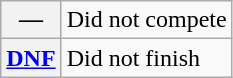<table class="wikitable plainrowheaders">
<tr>
<th scope="row">—</th>
<td>Did not compete</td>
</tr>
<tr>
<th scope="row"><a href='#'>DNF</a></th>
<td>Did not finish</td>
</tr>
</table>
